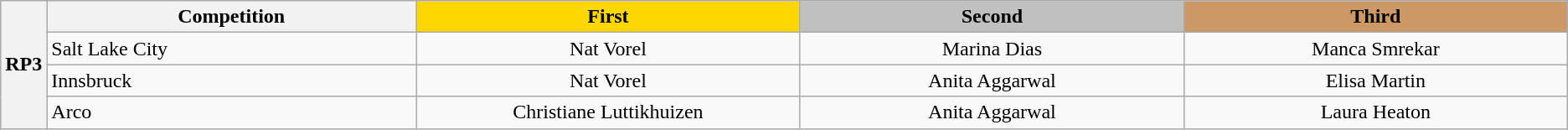<table class="wikitable" style="text-align:center;">
<tr>
<th rowspan="4" width="1%">RP3</th>
<th width="24%">Competition</th>
<th width="25%" style="background: gold">First</th>
<th width="25%" style="background: silver">Second</th>
<th width="25%" style="background: #cc9966">Third</th>
</tr>
<tr>
<td style="text-align:left"> Salt Lake City</td>
<td> Nat Vorel</td>
<td> Marina Dias</td>
<td> Manca Smrekar</td>
</tr>
<tr>
<td style="text-align:left"> Innsbruck</td>
<td> Nat Vorel</td>
<td> Anita Aggarwal</td>
<td> Elisa Martin</td>
</tr>
<tr>
<td style="text-align:left"> Arco</td>
<td> Christiane Luttikhuizen</td>
<td> Anita Aggarwal</td>
<td> Laura Heaton</td>
</tr>
</table>
